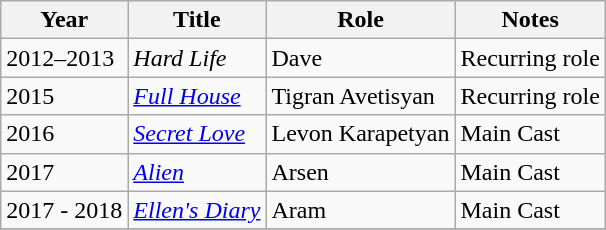<table class="wikitable sortable plainrowheaders">
<tr>
<th>Year</th>
<th>Title</th>
<th>Role</th>
<th class="unsortable">Notes</th>
</tr>
<tr>
<td>2012–2013</td>
<td><em>Hard Life</em></td>
<td>Dave</td>
<td>Recurring role</td>
</tr>
<tr>
<td>2015</td>
<td><em><a href='#'>Full House</a></em></td>
<td>Tigran Avetisyan</td>
<td>Recurring role</td>
</tr>
<tr>
<td>2016</td>
<td><em><a href='#'>Secret Love</a></em></td>
<td>Levon Karapetyan</td>
<td>Main Cast</td>
</tr>
<tr>
<td>2017</td>
<td><em><a href='#'>Alien</a></em></td>
<td>Arsen</td>
<td>Main Cast</td>
</tr>
<tr>
<td>2017 - 2018</td>
<td><em><a href='#'>Ellen's Diary</a></em></td>
<td>Aram</td>
<td>Main Cast</td>
</tr>
<tr>
</tr>
</table>
